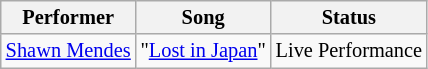<table class="wikitable" style="font-size:85%">
<tr>
<th>Performer</th>
<th>Song</th>
<th>Status</th>
</tr>
<tr>
<td> <a href='#'>Shawn Mendes</a></td>
<td>"<a href='#'>Lost in Japan</a>"</td>
<td>Live Performance</td>
</tr>
</table>
